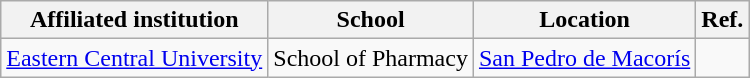<table class="wikitable sortable">
<tr>
<th>Affiliated institution</th>
<th>School</th>
<th>Location</th>
<th>Ref.</th>
</tr>
<tr>
<td><a href='#'>Eastern Central University</a></td>
<td>School of Pharmacy</td>
<td><a href='#'>San Pedro de Macorís</a></td>
<td></td>
</tr>
</table>
